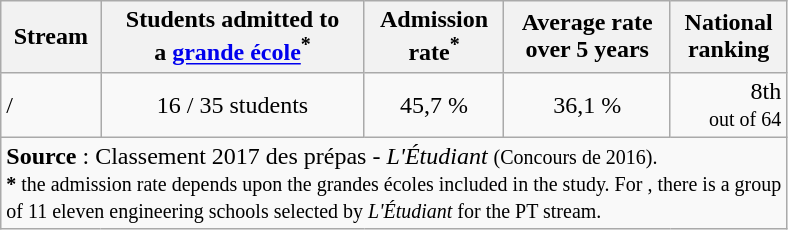<table class="wikitable centre" style="text-align:right">
<tr>
<th>Stream</th>
<th>Students admitted to <br>a <a href='#'>grande école</a><sup>*</sup></th>
<th>Admission<br>rate<sup>*</sup></th>
<th>Average rate<br>over 5 years</th>
<th>National<br>ranking</th>
</tr>
<tr>
<td align=left>  /    </td>
<td align="center">16 / 35 students</td>
<td align="center">45,7 %</td>
<td align="center">36,1 %</td>
<td align="right">8th<br><small>out of 64</small></td>
</tr>
<tr>
<td align="left" colspan="6"><strong>Source</strong> : Classement 2017 des prépas - <em>L'Étudiant</em> <small>(Concours de 2016).<br><strong>*</strong> the admission rate depends upon the grandes écoles included in the study. For , there is a group <br>of 11 eleven engineering schools selected by <em>L'Étudiant</em> for the PT stream.</small></td>
</tr>
</table>
